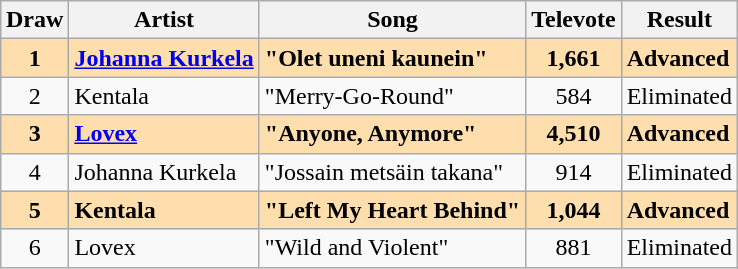<table class="sortable wikitable" style="margin: 1em auto 1em auto; text-align:center">
<tr>
<th>Draw</th>
<th>Artist</th>
<th>Song</th>
<th>Televote</th>
<th>Result</th>
</tr>
<tr style="font-weight:bold; background: navajowhite;">
<td>1</td>
<td align="left"><a href='#'>Johanna Kurkela</a></td>
<td align="left">"Olet uneni kaunein"</td>
<td>1,661</td>
<td align="left">Advanced</td>
</tr>
<tr>
<td>2</td>
<td align="left">Kentala</td>
<td align="left">"Merry-Go-Round"</td>
<td>584</td>
<td align="left">Eliminated</td>
</tr>
<tr style="font-weight:bold; background: navajowhite;">
<td>3</td>
<td align="left"><a href='#'>Lovex</a></td>
<td align="left">"Anyone, Anymore"</td>
<td>4,510</td>
<td align="left">Advanced</td>
</tr>
<tr>
<td>4</td>
<td align="left">Johanna Kurkela</td>
<td align="left">"Jossain metsäin takana"</td>
<td>914</td>
<td align="left">Eliminated</td>
</tr>
<tr style="font-weight:bold; background: navajowhite;">
<td>5</td>
<td align="left">Kentala</td>
<td align="left">"Left My Heart Behind"</td>
<td>1,044</td>
<td align="left">Advanced</td>
</tr>
<tr>
<td>6</td>
<td align="left">Lovex</td>
<td align="left">"Wild and Violent"</td>
<td>881</td>
<td align="left">Eliminated</td>
</tr>
</table>
